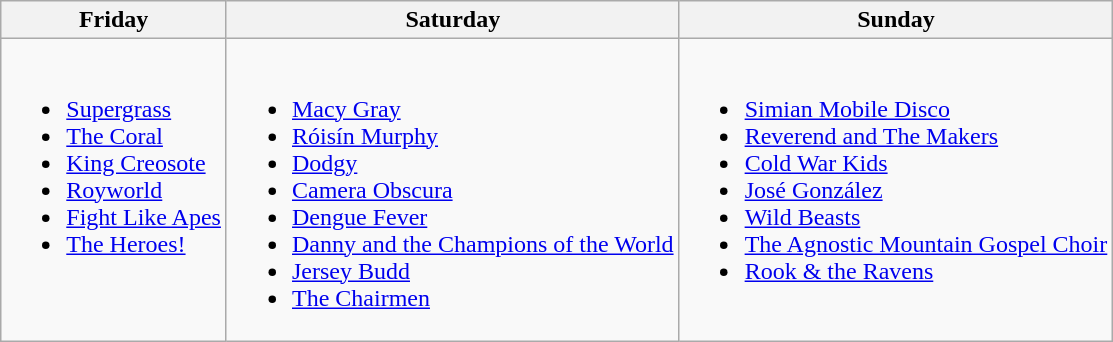<table class="wikitable">
<tr>
<th>Friday</th>
<th>Saturday</th>
<th>Sunday</th>
</tr>
<tr>
<td valign=top><br><ul><li><a href='#'>Supergrass</a></li><li><a href='#'>The Coral</a></li><li><a href='#'>King Creosote</a></li><li><a href='#'>Royworld</a></li><li><a href='#'>Fight Like Apes</a></li><li><a href='#'>The Heroes!</a></li></ul></td>
<td valign=top><br><ul><li><a href='#'>Macy Gray</a></li><li><a href='#'>Róisín Murphy</a></li><li><a href='#'>Dodgy</a></li><li><a href='#'>Camera Obscura</a></li><li><a href='#'>Dengue Fever</a></li><li><a href='#'>Danny and the Champions of the World</a></li><li><a href='#'>Jersey Budd</a></li><li><a href='#'>The Chairmen</a></li></ul></td>
<td valign=top><br><ul><li><a href='#'>Simian Mobile Disco</a></li><li><a href='#'>Reverend and The Makers</a></li><li><a href='#'>Cold War Kids</a></li><li><a href='#'>José González</a></li><li><a href='#'>Wild Beasts</a></li><li><a href='#'>The Agnostic Mountain Gospel Choir</a></li><li><a href='#'>Rook & the Ravens</a></li></ul></td>
</tr>
</table>
